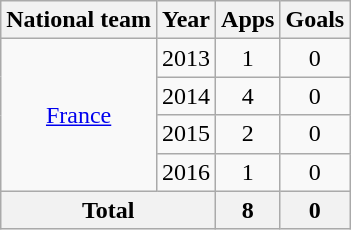<table class="wikitable" style="text-align: center;">
<tr>
<th>National team</th>
<th>Year</th>
<th>Apps</th>
<th>Goals</th>
</tr>
<tr>
<td rowspan="4"><a href='#'>France</a></td>
<td>2013</td>
<td>1</td>
<td>0</td>
</tr>
<tr>
<td>2014</td>
<td>4</td>
<td>0</td>
</tr>
<tr>
<td>2015</td>
<td>2</td>
<td>0</td>
</tr>
<tr>
<td>2016</td>
<td>1</td>
<td>0</td>
</tr>
<tr>
<th colspan="2">Total</th>
<th>8</th>
<th>0</th>
</tr>
</table>
